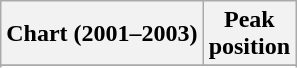<table class="wikitable sortable plainrowheaders" style="text-align:center">
<tr>
<th>Chart (2001–2003)</th>
<th>Peak<br>position</th>
</tr>
<tr>
</tr>
<tr>
</tr>
<tr>
</tr>
<tr>
</tr>
<tr>
</tr>
<tr>
</tr>
<tr>
</tr>
<tr>
</tr>
<tr>
</tr>
<tr>
</tr>
</table>
